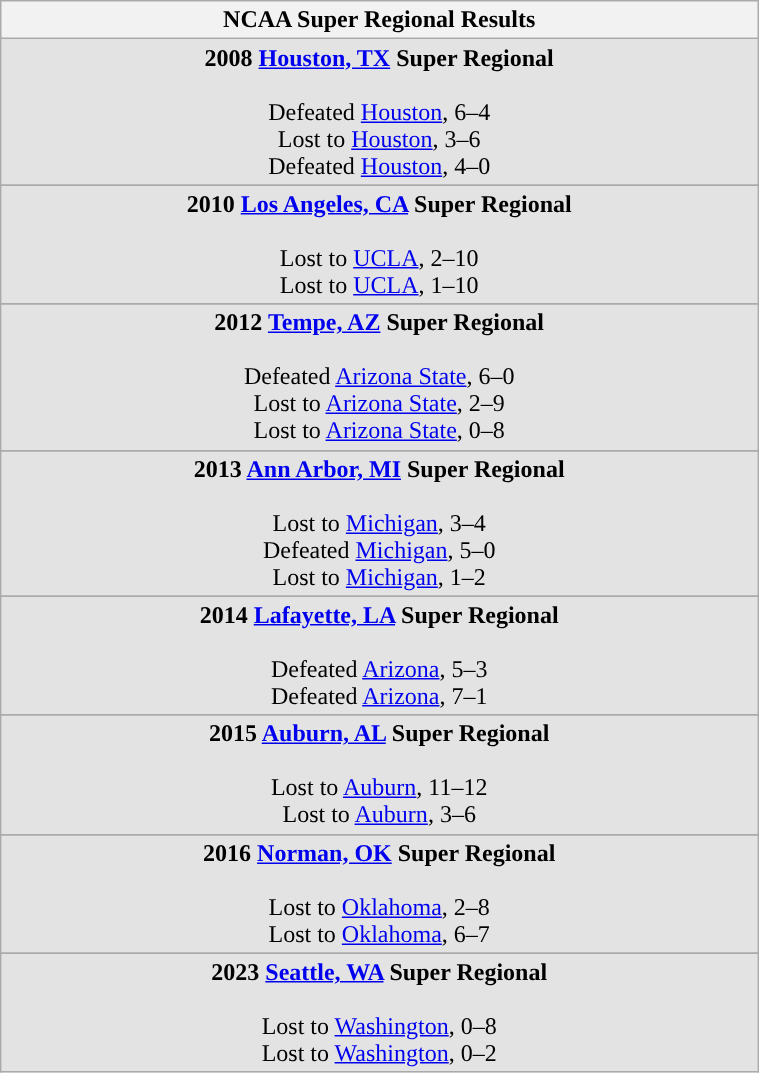<table Class="wikitable" width="40%">
<tr>
<th>NCAA Super Regional Results</th>
</tr>
<tr style="background: #e3e3e3;">
<td align="center"><strong>2008 <a href='#'>Houston, TX</a> Super Regional</strong><br><br>Defeated <a href='#'>Houston</a>, 6–4<br>
Lost to <a href='#'>Houston</a>, 3–6<br>
Defeated <a href='#'>Houston</a>, 4–0</td>
</tr>
<tr>
</tr>
<tr style="background: #e3e3e3;">
<td align="center"><strong>2010 <a href='#'>Los Angeles, CA</a> Super Regional</strong><br><br>Lost to <a href='#'>UCLA</a>, 2–10<br>
Lost to <a href='#'>UCLA</a>, 1–10</td>
</tr>
<tr>
</tr>
<tr style="background: #e3e3e3;">
<td align="center"><strong>2012 <a href='#'>Tempe, AZ</a> Super Regional</strong><br><br>Defeated <a href='#'>Arizona State</a>, 6–0<br>
Lost to <a href='#'>Arizona State</a>, 2–9<br>
Lost to <a href='#'>Arizona State</a>, 0–8<br></td>
</tr>
<tr>
</tr>
<tr style="background: #e3e3e3;">
<td align="center"><strong>2013 <a href='#'>Ann Arbor, MI</a> Super Regional</strong><br><br>Lost to <a href='#'>Michigan</a>, 3–4<br>
Defeated <a href='#'>Michigan</a>, 5–0<br>
Lost to <a href='#'>Michigan</a>, 1–2</td>
</tr>
<tr>
</tr>
<tr style="background: #e3e3e3;">
<td align="center"><strong>2014 <a href='#'>Lafayette, LA</a> Super Regional</strong><br><br>Defeated <a href='#'>Arizona</a>, 5–3<br>
Defeated <a href='#'>Arizona</a>, 7–1</td>
</tr>
<tr>
</tr>
<tr style="background: #e3e3e3;">
<td align="center"><strong>2015 <a href='#'>Auburn, AL</a> Super Regional</strong><br><br>Lost to <a href='#'>Auburn</a>, 11–12<br>
Lost to <a href='#'>Auburn</a>, 3–6</td>
</tr>
<tr>
</tr>
<tr style="background: #e3e3e3;">
<td align="center"><strong>2016 <a href='#'>Norman, OK</a> Super Regional</strong><br><br>Lost to <a href='#'>Oklahoma</a>, 2–8<br>
Lost to <a href='#'>Oklahoma</a>, 6–7</td>
</tr>
<tr>
</tr>
<tr style="background: #e3e3e3;">
<td align="center"><strong>2023 <a href='#'>Seattle, WA</a> Super Regional</strong><br><br>Lost to <a href='#'>Washington</a>, 0–8<br>
Lost to <a href='#'>Washington</a>, 0–2</td>
</tr>
</table>
